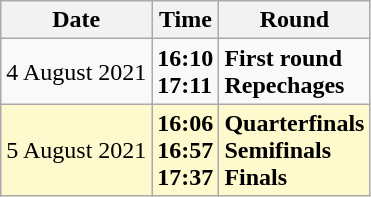<table class="wikitable">
<tr>
<th>Date</th>
<th>Time</th>
<th>Round</th>
</tr>
<tr>
<td>4 August 2021</td>
<td><strong>16:10<br>17:11</strong></td>
<td><strong>First round<br>Repechages</strong></td>
</tr>
<tr style="background:lemonchiffon">
<td>5 August 2021</td>
<td><strong>16:06<br>16:57<br>17:37</strong></td>
<td><strong>Quarterfinals<br>Semifinals<br>Finals</strong></td>
</tr>
</table>
